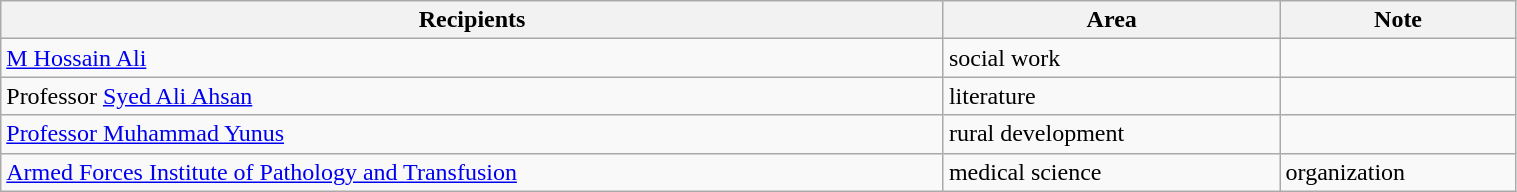<table class="wikitable" style="width:80%;">
<tr>
<th>Recipients</th>
<th>Area</th>
<th>Note</th>
</tr>
<tr>
<td><a href='#'>M Hossain Ali</a></td>
<td>social work</td>
<td></td>
</tr>
<tr>
<td>Professor <a href='#'>Syed Ali Ahsan</a></td>
<td>literature</td>
<td></td>
</tr>
<tr>
<td><a href='#'>Professor Muhammad Yunus</a></td>
<td>rural development</td>
<td></td>
</tr>
<tr>
<td><a href='#'>Armed Forces Institute of Pathology and Transfusion</a></td>
<td>medical science</td>
<td>organization</td>
</tr>
</table>
